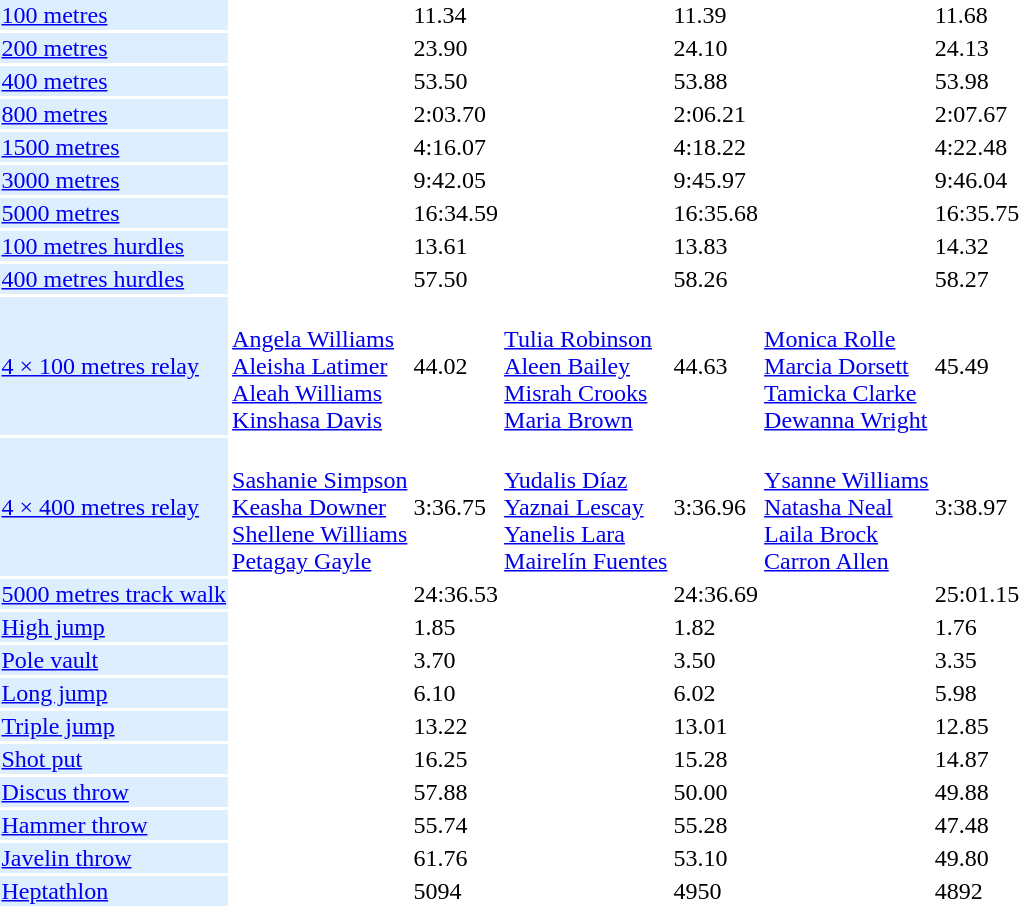<table>
<tr>
<td bgcolor = DDEEFF><a href='#'>100 metres</a></td>
<td></td>
<td>11.34</td>
<td></td>
<td>11.39</td>
<td></td>
<td>11.68</td>
</tr>
<tr>
<td bgcolor = DDEEFF><a href='#'>200 metres</a></td>
<td></td>
<td>23.90</td>
<td></td>
<td>24.10</td>
<td></td>
<td>24.13</td>
</tr>
<tr>
<td bgcolor = DDEEFF><a href='#'>400 metres</a></td>
<td></td>
<td>53.50</td>
<td></td>
<td>53.88</td>
<td></td>
<td>53.98</td>
</tr>
<tr>
<td bgcolor = DDEEFF><a href='#'>800 metres</a></td>
<td></td>
<td>2:03.70</td>
<td></td>
<td>2:06.21</td>
<td></td>
<td>2:07.67</td>
</tr>
<tr>
<td bgcolor = DDEEFF><a href='#'>1500 metres</a></td>
<td></td>
<td>4:16.07</td>
<td></td>
<td>4:18.22</td>
<td></td>
<td>4:22.48</td>
</tr>
<tr>
<td bgcolor = DDEEFF><a href='#'>3000 metres</a></td>
<td></td>
<td>9:42.05</td>
<td></td>
<td>9:45.97</td>
<td></td>
<td>9:46.04</td>
</tr>
<tr>
<td bgcolor = DDEEFF><a href='#'>5000 metres</a></td>
<td></td>
<td>16:34.59</td>
<td></td>
<td>16:35.68</td>
<td></td>
<td>16:35.75</td>
</tr>
<tr>
<td bgcolor = DDEEFF><a href='#'>100 metres hurdles</a></td>
<td></td>
<td>13.61</td>
<td></td>
<td>13.83</td>
<td></td>
<td>14.32</td>
</tr>
<tr>
<td bgcolor = DDEEFF><a href='#'>400 metres hurdles</a></td>
<td></td>
<td>57.50</td>
<td></td>
<td>58.26</td>
<td></td>
<td>58.27</td>
</tr>
<tr>
<td bgcolor = DDEEFF><a href='#'>4 × 100 metres relay</a></td>
<td><br><a href='#'>Angela Williams</a><br><a href='#'>Aleisha Latimer</a><br><a href='#'>Aleah Williams</a><br><a href='#'>Kinshasa Davis</a></td>
<td>44.02</td>
<td><br><a href='#'>Tulia Robinson</a><br><a href='#'>Aleen Bailey</a><br><a href='#'>Misrah Crooks</a><br><a href='#'>Maria Brown</a></td>
<td>44.63</td>
<td><br><a href='#'>Monica Rolle</a><br><a href='#'>Marcia Dorsett</a><br><a href='#'>Tamicka Clarke</a><br><a href='#'>Dewanna Wright</a></td>
<td>45.49</td>
</tr>
<tr>
<td bgcolor = DDEEFF><a href='#'>4 × 400 metres relay</a></td>
<td><br><a href='#'>Sashanie Simpson</a><br><a href='#'>Keasha Downer</a><br><a href='#'>Shellene Williams</a><br><a href='#'>Petagay Gayle</a></td>
<td>3:36.75</td>
<td><br><a href='#'>Yudalis Díaz</a><br><a href='#'>Yaznai Lescay</a><br><a href='#'>Yanelis Lara</a><br><a href='#'>Mairelín Fuentes</a></td>
<td>3:36.96</td>
<td><br><a href='#'>Ysanne Williams</a><br><a href='#'>Natasha Neal</a><br><a href='#'>Laila Brock</a><br><a href='#'>Carron Allen</a></td>
<td>3:38.97</td>
</tr>
<tr>
<td bgcolor = DDEEFF><a href='#'>5000 metres track walk</a></td>
<td></td>
<td>24:36.53</td>
<td></td>
<td>24:36.69</td>
<td></td>
<td>25:01.15</td>
</tr>
<tr>
<td bgcolor = DDEEFF><a href='#'>High jump</a></td>
<td></td>
<td>1.85</td>
<td></td>
<td>1.82</td>
<td></td>
<td>1.76</td>
</tr>
<tr>
<td bgcolor = DDEEFF><a href='#'>Pole vault</a></td>
<td></td>
<td>3.70</td>
<td></td>
<td>3.50</td>
<td></td>
<td>3.35</td>
</tr>
<tr>
<td bgcolor = DDEEFF><a href='#'>Long jump</a></td>
<td></td>
<td>6.10</td>
<td></td>
<td>6.02</td>
<td></td>
<td>5.98</td>
</tr>
<tr>
<td bgcolor = DDEEFF><a href='#'>Triple jump</a></td>
<td></td>
<td>13.22</td>
<td></td>
<td>13.01</td>
<td></td>
<td>12.85</td>
</tr>
<tr>
<td bgcolor = DDEEFF><a href='#'>Shot put</a></td>
<td></td>
<td>16.25</td>
<td></td>
<td>15.28</td>
<td></td>
<td>14.87</td>
</tr>
<tr>
<td bgcolor = DDEEFF><a href='#'>Discus throw</a></td>
<td></td>
<td>57.88</td>
<td></td>
<td>50.00</td>
<td></td>
<td>49.88</td>
</tr>
<tr>
<td bgcolor = DDEEFF><a href='#'>Hammer throw</a></td>
<td></td>
<td>55.74</td>
<td></td>
<td>55.28</td>
<td></td>
<td>47.48</td>
</tr>
<tr>
<td bgcolor = DDEEFF><a href='#'>Javelin throw</a></td>
<td></td>
<td>61.76</td>
<td></td>
<td>53.10</td>
<td></td>
<td>49.80</td>
</tr>
<tr>
<td bgcolor = DDEEFF><a href='#'>Heptathlon</a></td>
<td></td>
<td>5094</td>
<td></td>
<td>4950</td>
<td></td>
<td>4892</td>
</tr>
</table>
